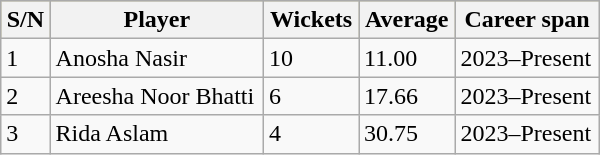<table class="wikitable"  style="width: 400px;">
<tr bgcolor=#bdb76b>
<th>S/N</th>
<th>Player</th>
<th>Wickets</th>
<th>Average</th>
<th>Career span</th>
</tr>
<tr>
<td>1</td>
<td>Anosha Nasir</td>
<td>10</td>
<td>11.00</td>
<td>2023–Present</td>
</tr>
<tr>
<td>2</td>
<td>Areesha Noor Bhatti</td>
<td>6</td>
<td>17.66</td>
<td>2023–Present</td>
</tr>
<tr>
<td>3</td>
<td>Rida Aslam</td>
<td>4</td>
<td>30.75</td>
<td>2023–Present</td>
</tr>
</table>
